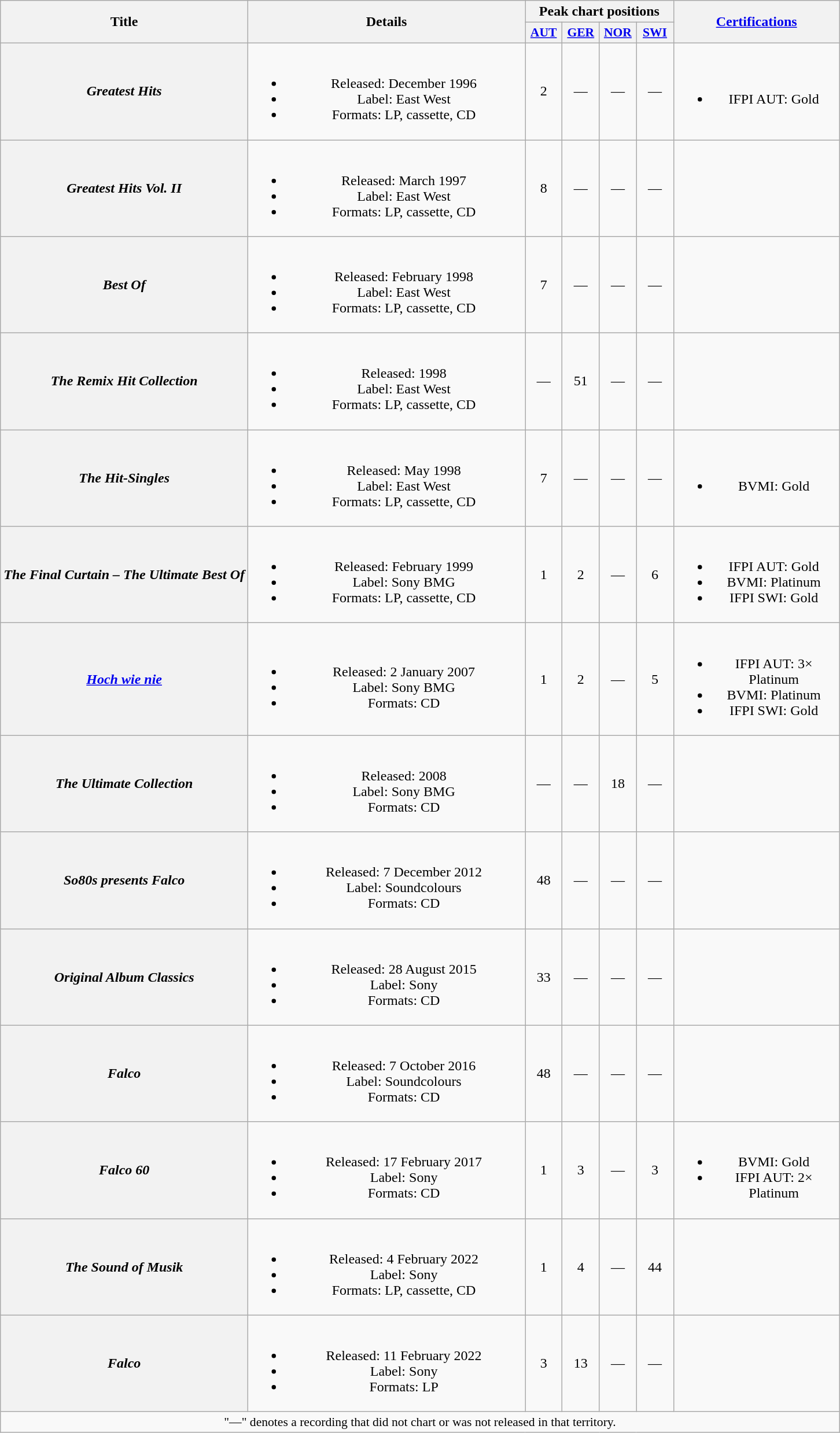<table class="wikitable plainrowheaders" style="text-align:center;">
<tr>
<th scope="col" rowspan="2" >Title</th>
<th scope="col" rowspan="2" style="width:19.5em;">Details</th>
<th scope="col" colspan="4">Peak chart positions</th>
<th scope="col" rowspan="2" style="width:11.5em;"><a href='#'>Certifications</a></th>
</tr>
<tr>
<th scope="col" style="width:2.5em;font-size:90%"><a href='#'>AUT</a><br></th>
<th scope="col" style="width:2.5em;font-size:90%"><a href='#'>GER</a><br></th>
<th scope="col" style="width:2.5em;font-size:90%"><a href='#'>NOR</a><br></th>
<th scope="col" style="width:2.5em;font-size:90%"><a href='#'>SWI</a><br></th>
</tr>
<tr>
<th scope="row"><em>Greatest Hits</em></th>
<td><br><ul><li>Released: December 1996</li><li>Label: East West</li><li>Formats: LP, cassette, CD</li></ul></td>
<td>2</td>
<td>—</td>
<td>—</td>
<td>—</td>
<td><br><ul><li>IFPI AUT: Gold</li></ul></td>
</tr>
<tr>
<th scope="row"><em>Greatest Hits Vol. II</em></th>
<td><br><ul><li>Released: March 1997</li><li>Label: East West</li><li>Formats: LP, cassette, CD</li></ul></td>
<td>8</td>
<td>—</td>
<td>—</td>
<td>—</td>
<td></td>
</tr>
<tr>
<th scope="row"><em>Best Of</em></th>
<td><br><ul><li>Released: February 1998</li><li>Label: East West</li><li>Formats: LP, cassette, CD</li></ul></td>
<td>7</td>
<td>—</td>
<td>—</td>
<td>—</td>
<td></td>
</tr>
<tr>
<th scope="row"><em>The Remix Hit Collection</em></th>
<td><br><ul><li>Released: 1998</li><li>Label: East West</li><li>Formats: LP, cassette, CD</li></ul></td>
<td>—</td>
<td>51</td>
<td>—</td>
<td>—</td>
<td></td>
</tr>
<tr>
<th scope="row"><em>The Hit-Singles</em></th>
<td><br><ul><li>Released: May 1998</li><li>Label: East West</li><li>Formats: LP, cassette, CD</li></ul></td>
<td>7</td>
<td>—</td>
<td>—</td>
<td>—</td>
<td><br><ul><li>BVMI: Gold</li></ul></td>
</tr>
<tr>
<th scope="row"><em>The Final Curtain – The Ultimate Best Of</em></th>
<td><br><ul><li>Released: February 1999</li><li>Label: Sony BMG</li><li>Formats: LP, cassette, CD</li></ul></td>
<td>1</td>
<td>2</td>
<td>—</td>
<td>6</td>
<td><br><ul><li>IFPI AUT: Gold</li><li>BVMI: Platinum</li><li>IFPI SWI: Gold</li></ul></td>
</tr>
<tr>
<th scope="row"><em><a href='#'>Hoch wie nie</a></em></th>
<td><br><ul><li>Released: 2 January 2007</li><li>Label: Sony BMG</li><li>Formats: CD</li></ul></td>
<td>1</td>
<td>2</td>
<td>—</td>
<td>5</td>
<td><br><ul><li>IFPI AUT: 3× Platinum</li><li>BVMI: Platinum</li><li>IFPI SWI: Gold</li></ul></td>
</tr>
<tr>
<th scope="row"><em>The Ultimate Collection</em></th>
<td><br><ul><li>Released: 2008</li><li>Label: Sony BMG</li><li>Formats: CD</li></ul></td>
<td>—</td>
<td>—</td>
<td>18</td>
<td>—</td>
<td></td>
</tr>
<tr>
<th scope="row"><em>So80s presents Falco</em></th>
<td><br><ul><li>Released: 7 December 2012</li><li>Label: Soundcolours</li><li>Formats: CD</li></ul></td>
<td>48</td>
<td>—</td>
<td>—</td>
<td>—</td>
<td></td>
</tr>
<tr>
<th scope="row"><em>Original Album Classics</em></th>
<td><br><ul><li>Released: 28 August 2015</li><li>Label: Sony</li><li>Formats: CD</li></ul></td>
<td>33</td>
<td>—</td>
<td>—</td>
<td>—</td>
<td></td>
</tr>
<tr>
<th scope="row"><em>Falco</em></th>
<td><br><ul><li>Released: 7 October 2016</li><li>Label: Soundcolours</li><li>Formats: CD</li></ul></td>
<td>48</td>
<td>—</td>
<td>—</td>
<td>—</td>
<td></td>
</tr>
<tr>
<th scope="row"><em>Falco 60</em></th>
<td><br><ul><li>Released: 17 February 2017</li><li>Label: Sony</li><li>Formats: CD</li></ul></td>
<td>1</td>
<td>3</td>
<td>—</td>
<td>3</td>
<td><br><ul><li>BVMI: Gold</li><li>IFPI AUT: 2× Platinum</li></ul></td>
</tr>
<tr>
<th scope="row"><em>The Sound of Musik</em></th>
<td><br><ul><li>Released: 4 February 2022</li><li>Label: Sony</li><li>Formats: LP, cassette, CD</li></ul></td>
<td>1</td>
<td>4</td>
<td>—</td>
<td>44</td>
<td></td>
</tr>
<tr>
<th scope="row"><em>Falco</em></th>
<td><br><ul><li>Released: 11 February 2022</li><li>Label: Sony</li><li>Formats: LP</li></ul></td>
<td>3</td>
<td>13</td>
<td>—</td>
<td>—</td>
<td></td>
</tr>
<tr>
<td colspan="7" style="font-size:90%">"—" denotes a recording that did not chart or was not released in that territory.</td>
</tr>
</table>
